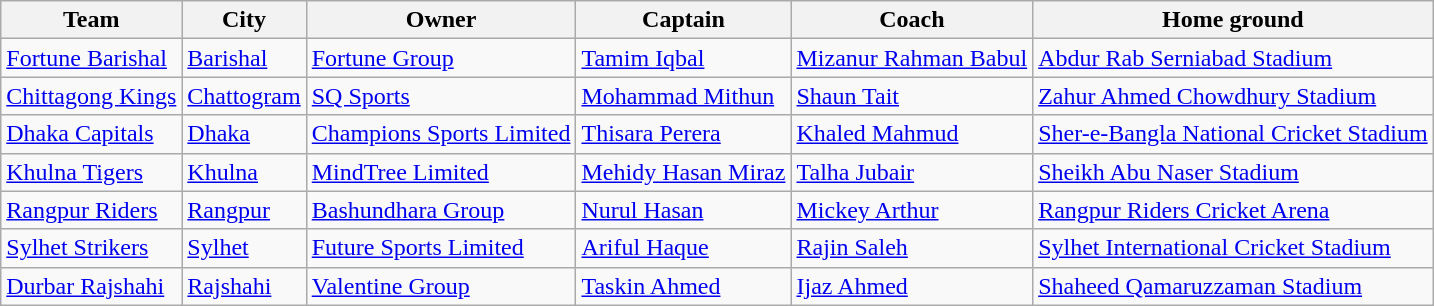<table class="wikitable">
<tr>
<th>Team</th>
<th>City</th>
<th>Owner</th>
<th>Captain</th>
<th>Coach</th>
<th>Home ground</th>
</tr>
<tr>
<td><a href='#'>Fortune Barishal</a></td>
<td><a href='#'>Barishal</a></td>
<td><a href='#'>Fortune Group</a></td>
<td><a href='#'>Tamim Iqbal</a></td>
<td><a href='#'>Mizanur Rahman Babul</a></td>
<td><a href='#'>Abdur Rab Serniabad Stadium</a></td>
</tr>
<tr>
<td><a href='#'>Chittagong Kings</a></td>
<td><a href='#'>Chattogram</a></td>
<td><a href='#'>SQ Sports</a></td>
<td><a href='#'>Mohammad Mithun</a></td>
<td><a href='#'>Shaun Tait</a></td>
<td><a href='#'>Zahur Ahmed Chowdhury Stadium</a></td>
</tr>
<tr>
<td><a href='#'>Dhaka Capitals</a></td>
<td><a href='#'>Dhaka</a></td>
<td><a href='#'>Champions Sports Limited</a></td>
<td><a href='#'>Thisara Perera</a></td>
<td><a href='#'>Khaled Mahmud</a></td>
<td><a href='#'>Sher-e-Bangla National Cricket Stadium</a></td>
</tr>
<tr>
<td><a href='#'>Khulna Tigers</a></td>
<td><a href='#'>Khulna</a></td>
<td><a href='#'>MindTree Limited</a></td>
<td><a href='#'>Mehidy Hasan Miraz</a></td>
<td><a href='#'>Talha Jubair</a></td>
<td><a href='#'>Sheikh Abu Naser Stadium</a></td>
</tr>
<tr>
<td><a href='#'>Rangpur Riders</a></td>
<td><a href='#'>Rangpur</a></td>
<td><a href='#'>Bashundhara Group</a></td>
<td><a href='#'>Nurul Hasan</a></td>
<td><a href='#'>Mickey Arthur</a></td>
<td><a href='#'>Rangpur Riders Cricket Arena</a></td>
</tr>
<tr>
<td><a href='#'>Sylhet Strikers</a></td>
<td><a href='#'>Sylhet</a></td>
<td><a href='#'>Future Sports Limited</a></td>
<td><a href='#'>Ariful Haque</a></td>
<td><a href='#'>Rajin Saleh</a></td>
<td><a href='#'>Sylhet International Cricket Stadium</a></td>
</tr>
<tr>
<td><a href='#'>Durbar Rajshahi</a></td>
<td><a href='#'>Rajshahi</a></td>
<td><a href='#'>Valentine Group</a></td>
<td><a href='#'>Taskin Ahmed</a></td>
<td><a href='#'>Ijaz Ahmed</a></td>
<td><a href='#'>Shaheed Qamaruzzaman Stadium</a></td>
</tr>
</table>
